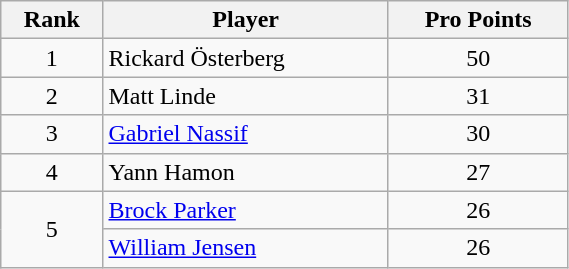<table class="wikitable" width=30%>
<tr>
<th>Rank</th>
<th>Player</th>
<th>Pro Points</th>
</tr>
<tr>
<td align=center>1</td>
<td> Rickard Österberg</td>
<td align=center>50</td>
</tr>
<tr>
<td align=center>2</td>
<td> Matt Linde</td>
<td align=center>31</td>
</tr>
<tr>
<td align=center>3</td>
<td> <a href='#'>Gabriel Nassif</a></td>
<td align=center>30</td>
</tr>
<tr>
<td align=center>4</td>
<td> Yann Hamon</td>
<td align=center>27</td>
</tr>
<tr>
<td align=center rowspan=2>5</td>
<td> <a href='#'>Brock Parker</a></td>
<td align=center>26</td>
</tr>
<tr>
<td> <a href='#'>William Jensen</a></td>
<td align=center>26</td>
</tr>
</table>
